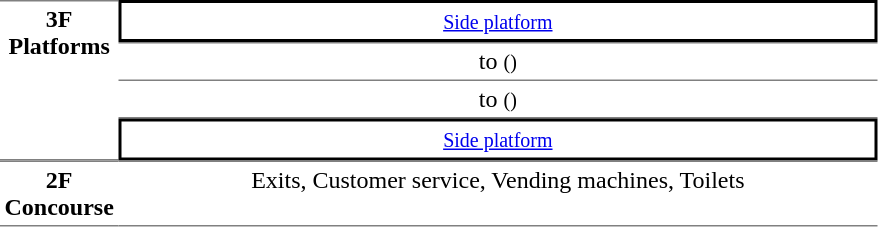<table table border=0 cellspacing=0 cellpadding=3>
<tr>
<td style="border-bottom:solid 1px gray;border-top:solid 1px gray;text-align:center" rowspan="4" valign=top width=50><strong>3F<br>Platforms</strong></td>
<td style="border-right:solid 2px black;border-left:solid 2px black;border-top:solid 2px black;border-bottom:solid 2px black;text-align:center;"><small><a href='#'>Side platform</a></small></td>
</tr>
<tr>
<td style="border-bottom:solid 1px gray;border-top:solid 1px gray;text-align:center;">  to  <small>()</small></td>
</tr>
<tr>
<td style="border-bottom:solid 1px gray;text-align:center;"> to  <small>() </small></td>
</tr>
<tr>
<td style="border-right:solid 2px black;border-left:solid 2px black;border-top:solid 2px black;border-bottom:solid 2px black;text-align:center;"><small><a href='#'>Side platform</a></small></td>
</tr>
<tr>
<td style="border-bottom:solid 1px gray; border-top:solid 1px gray;text-align:center" valign=top><strong>2F<br>Concourse</strong></td>
<td style="border-bottom:solid 1px gray; border-top:solid 1px gray;text-align:center" valign=top width=500>Exits, Customer service, Vending machines, Toilets</td>
</tr>
</table>
